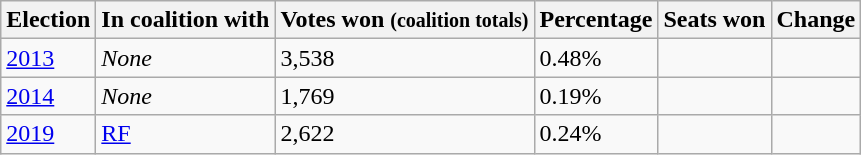<table class="wikitable">
<tr>
<th>Election</th>
<th>In coalition with</th>
<th>Votes won <small>(coalition totals)</small></th>
<th>Percentage</th>
<th>Seats won</th>
<th>Change</th>
</tr>
<tr>
<td><a href='#'>2013</a></td>
<td><em>None</em></td>
<td>3,538</td>
<td>0.48%</td>
<td></td>
<td></td>
</tr>
<tr>
<td><a href='#'>2014</a></td>
<td><em>None</em></td>
<td>1,769</td>
<td>0.19%</td>
<td></td>
<td></td>
</tr>
<tr>
<td><a href='#'>2019</a></td>
<td><a href='#'>RF</a></td>
<td>2,622</td>
<td>0.24%</td>
<td></td>
<td></td>
</tr>
</table>
